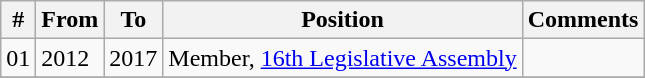<table class="wikitable  sortable">
<tr>
<th>#</th>
<th>From</th>
<th>To</th>
<th>Position</th>
<th>Comments</th>
</tr>
<tr>
<td>01</td>
<td>2012</td>
<td>2017</td>
<td>Member, <a href='#'>16th Legislative Assembly</a></td>
<td></td>
</tr>
<tr>
</tr>
</table>
